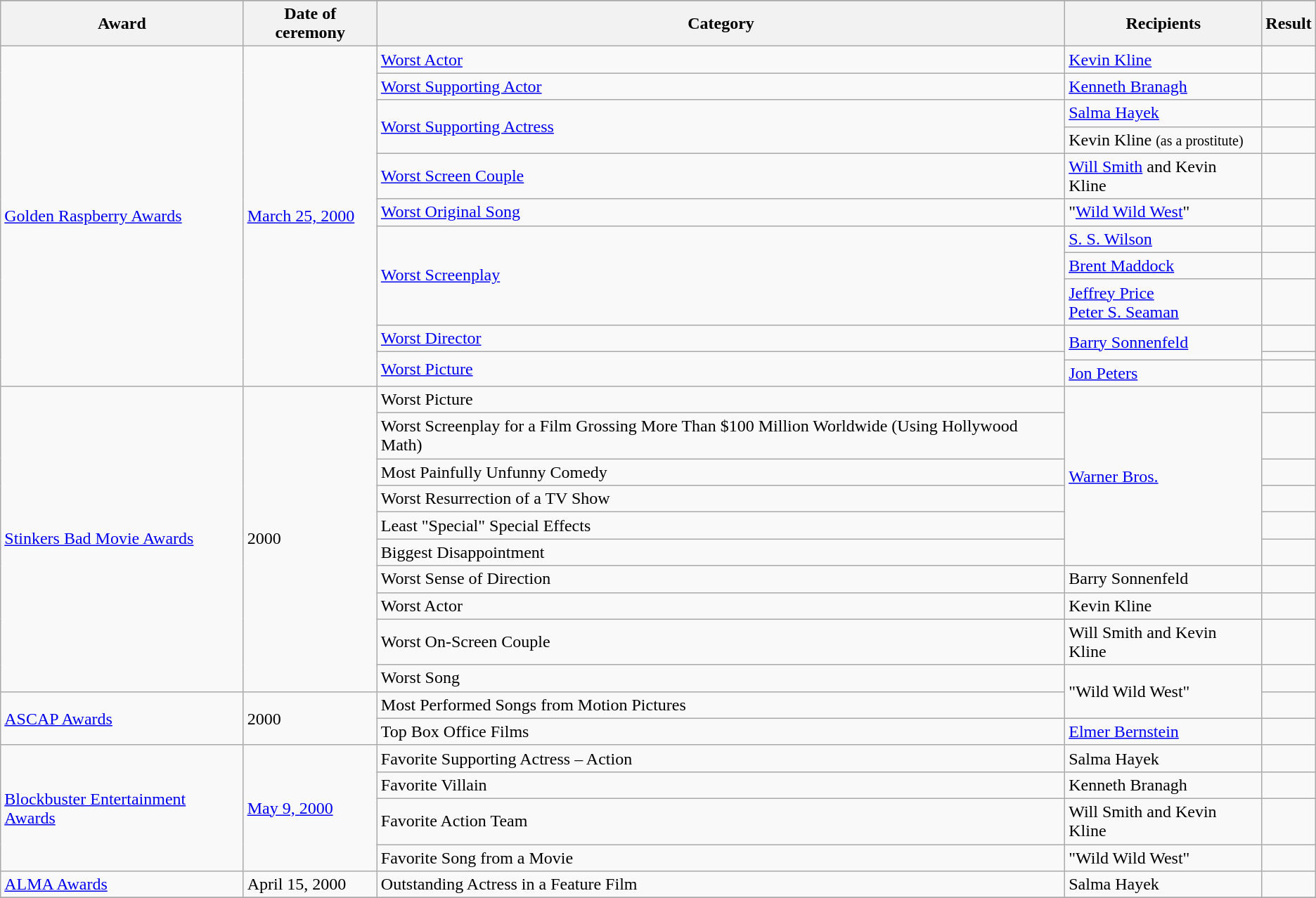<table class="wikitable sortable plainrowheaders">
<tr>
</tr>
<tr>
<th>Award</th>
<th>Date of ceremony</th>
<th>Category</th>
<th>Recipients</th>
<th>Result</th>
</tr>
<tr>
<td rowspan="12"><a href='#'>Golden Raspberry Awards</a></td>
<td rowspan="12"><a href='#'>March 25, 2000</a></td>
<td><a href='#'>Worst Actor</a></td>
<td><a href='#'>Kevin Kline</a></td>
<td></td>
</tr>
<tr>
<td><a href='#'>Worst Supporting Actor</a></td>
<td><a href='#'>Kenneth Branagh</a></td>
<td></td>
</tr>
<tr>
<td rowspan=2><a href='#'>Worst Supporting Actress</a></td>
<td><a href='#'>Salma Hayek</a></td>
<td></td>
</tr>
<tr>
<td>Kevin Kline <small>(as a prostitute)</small></td>
<td></td>
</tr>
<tr>
<td><a href='#'>Worst Screen Couple</a></td>
<td><a href='#'>Will Smith</a> and Kevin Kline</td>
<td></td>
</tr>
<tr>
<td><a href='#'>Worst Original Song</a></td>
<td>"<a href='#'>Wild Wild West</a>"</td>
<td></td>
</tr>
<tr>
<td rowspan=3><a href='#'>Worst Screenplay</a></td>
<td><a href='#'>S. S. Wilson</a></td>
<td></td>
</tr>
<tr>
<td><a href='#'>Brent Maddock</a></td>
<td></td>
</tr>
<tr>
<td><a href='#'>Jeffrey Price<br>Peter S. Seaman</a></td>
<td></td>
</tr>
<tr>
<td><a href='#'>Worst Director</a></td>
<td rowspan=2><a href='#'>Barry Sonnenfeld</a></td>
<td></td>
</tr>
<tr>
<td rowspan=2><a href='#'>Worst Picture</a></td>
<td></td>
</tr>
<tr>
<td><a href='#'>Jon Peters</a></td>
<td></td>
</tr>
<tr>
<td rowspan="10"><a href='#'>Stinkers Bad Movie Awards</a></td>
<td rowspan="10">2000</td>
<td>Worst Picture</td>
<td rowspan="6"><a href='#'>Warner Bros.</a></td>
<td></td>
</tr>
<tr>
<td>Worst Screenplay for a Film Grossing More Than $100 Million Worldwide (Using Hollywood Math)</td>
<td></td>
</tr>
<tr>
<td>Most Painfully Unfunny Comedy</td>
<td></td>
</tr>
<tr>
<td>Worst Resurrection of a TV Show</td>
<td></td>
</tr>
<tr>
<td>Least "Special" Special Effects</td>
<td></td>
</tr>
<tr>
<td>Biggest Disappointment</td>
<td></td>
</tr>
<tr>
<td>Worst Sense of Direction</td>
<td>Barry Sonnenfeld</td>
<td></td>
</tr>
<tr>
<td>Worst Actor</td>
<td>Kevin Kline</td>
<td></td>
</tr>
<tr>
<td>Worst On-Screen Couple</td>
<td>Will Smith and Kevin Kline</td>
<td></td>
</tr>
<tr>
<td>Worst Song</td>
<td rowspan="2">"Wild Wild West"</td>
<td></td>
</tr>
<tr>
<td rowspan="2"><a href='#'>ASCAP Awards</a></td>
<td rowspan="2">2000</td>
<td>Most Performed Songs from Motion Pictures</td>
<td></td>
</tr>
<tr>
<td>Top Box Office Films</td>
<td><a href='#'>Elmer Bernstein</a></td>
<td></td>
</tr>
<tr>
<td rowspan=4><a href='#'>Blockbuster Entertainment Awards</a></td>
<td rowspan=4><a href='#'>May 9, 2000</a></td>
<td>Favorite Supporting Actress – Action</td>
<td>Salma Hayek</td>
<td></td>
</tr>
<tr>
<td>Favorite Villain</td>
<td>Kenneth Branagh</td>
<td></td>
</tr>
<tr>
<td>Favorite Action Team</td>
<td>Will Smith and Kevin Kline</td>
<td></td>
</tr>
<tr>
<td>Favorite Song from a Movie</td>
<td>"Wild Wild West"</td>
<td></td>
</tr>
<tr>
<td><a href='#'>ALMA Awards</a></td>
<td>April 15, 2000</td>
<td>Outstanding Actress in a Feature Film</td>
<td>Salma Hayek</td>
<td></td>
</tr>
<tr>
</tr>
</table>
